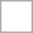<table style="border:solid 1px #aaa;" cellpadding="10" cellspacing="0">
<tr>
<td></td>
</tr>
</table>
